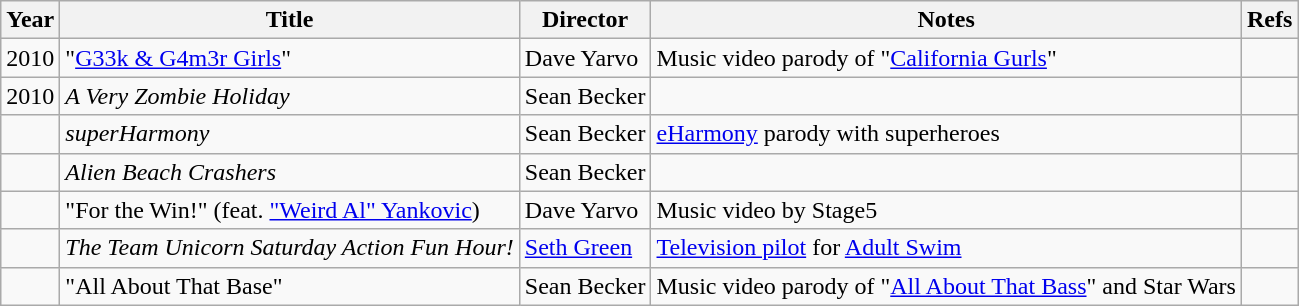<table class="wikitable sortable">
<tr ">
<th>Year</th>
<th>Title</th>
<th class="unsortable">Director</th>
<th class="unsortable">Notes</th>
<th>Refs</th>
</tr>
<tr>
<td>2010</td>
<td>"<a href='#'>G33k & G4m3r Girls</a>"</td>
<td>Dave Yarvo</td>
<td>Music video parody of "<a href='#'>California Gurls</a>"</td>
<td></td>
</tr>
<tr>
<td>2010</td>
<td><em>A Very Zombie Holiday</em></td>
<td>Sean Becker</td>
<td></td>
<td></td>
</tr>
<tr>
<td></td>
<td><em>superHarmony</em></td>
<td>Sean Becker</td>
<td><a href='#'>eHarmony</a> parody with superheroes</td>
<td></td>
</tr>
<tr>
<td></td>
<td><em>Alien Beach Crashers</em></td>
<td>Sean Becker</td>
<td></td>
<td></td>
</tr>
<tr>
<td></td>
<td>"For the Win!" (feat. <a href='#'>"Weird Al" Yankovic</a>)</td>
<td>Dave Yarvo</td>
<td>Music video by Stage5</td>
<td></td>
</tr>
<tr>
<td></td>
<td><em>The Team Unicorn Saturday Action Fun Hour!</em></td>
<td><a href='#'>Seth Green</a></td>
<td><a href='#'>Television pilot</a> for <a href='#'>Adult Swim</a></td>
<td></td>
</tr>
<tr>
<td></td>
<td>"All About That Base"</td>
<td>Sean Becker</td>
<td>Music video parody of "<a href='#'>All About That Bass</a>" and Star Wars </td>
<td></td>
</tr>
</table>
